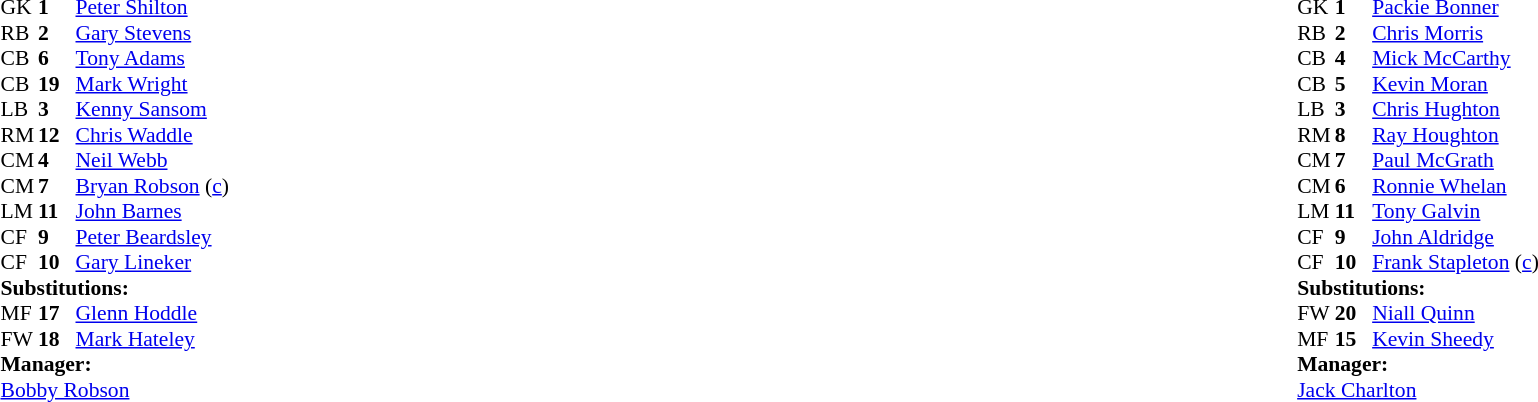<table style="width:100%;">
<tr>
<td style="vertical-align:top; width:40%;"><br><table style="font-size:90%" cellspacing="0" cellpadding="0">
<tr>
<th width="25"></th>
<th width="25"></th>
</tr>
<tr>
<td>GK</td>
<td><strong>1</strong></td>
<td><a href='#'>Peter Shilton</a></td>
</tr>
<tr>
<td>RB</td>
<td><strong>2</strong></td>
<td><a href='#'>Gary Stevens</a></td>
</tr>
<tr>
<td>CB</td>
<td><strong>6</strong></td>
<td><a href='#'>Tony Adams</a></td>
</tr>
<tr>
<td>CB</td>
<td><strong>19</strong></td>
<td><a href='#'>Mark Wright</a></td>
</tr>
<tr>
<td>LB</td>
<td><strong>3</strong></td>
<td><a href='#'>Kenny Sansom</a></td>
</tr>
<tr>
<td>RM</td>
<td><strong>12</strong></td>
<td><a href='#'>Chris Waddle</a></td>
</tr>
<tr>
<td>CM</td>
<td><strong>4</strong></td>
<td><a href='#'>Neil Webb</a></td>
<td></td>
<td></td>
</tr>
<tr>
<td>CM</td>
<td><strong>7</strong></td>
<td><a href='#'>Bryan Robson</a> (<a href='#'>c</a>)</td>
</tr>
<tr>
<td>LM</td>
<td><strong>11</strong></td>
<td><a href='#'>John Barnes</a></td>
</tr>
<tr>
<td>CF</td>
<td><strong>9</strong></td>
<td><a href='#'>Peter Beardsley</a></td>
<td></td>
<td></td>
</tr>
<tr>
<td>CF</td>
<td><strong>10</strong></td>
<td><a href='#'>Gary Lineker</a></td>
</tr>
<tr>
<td colspan=3><strong>Substitutions:</strong></td>
</tr>
<tr>
<td>MF</td>
<td><strong>17</strong></td>
<td><a href='#'>Glenn Hoddle</a></td>
<td></td>
<td></td>
</tr>
<tr>
<td>FW</td>
<td><strong>18</strong></td>
<td><a href='#'>Mark Hateley</a></td>
<td></td>
<td></td>
</tr>
<tr>
<td colspan=3><strong>Manager:</strong></td>
</tr>
<tr>
<td colspan=3><a href='#'>Bobby Robson</a></td>
</tr>
</table>
</td>
<td valign="top"></td>
<td style="vertical-align:top; width:50%;"><br><table style="font-size:90%; margin:auto;" cellspacing="0" cellpadding="0">
<tr>
<th width=25></th>
<th width=25></th>
</tr>
<tr>
<td>GK</td>
<td><strong>1</strong></td>
<td><a href='#'>Packie Bonner</a></td>
</tr>
<tr>
<td>RB</td>
<td><strong>2</strong></td>
<td><a href='#'>Chris Morris</a></td>
</tr>
<tr>
<td>CB</td>
<td><strong>4</strong></td>
<td><a href='#'>Mick McCarthy</a></td>
</tr>
<tr>
<td>CB</td>
<td><strong>5</strong></td>
<td><a href='#'>Kevin Moran</a></td>
</tr>
<tr>
<td>LB</td>
<td><strong>3</strong></td>
<td><a href='#'>Chris Hughton</a></td>
</tr>
<tr>
<td>RM</td>
<td><strong>8</strong></td>
<td><a href='#'>Ray Houghton</a></td>
</tr>
<tr>
<td>CM</td>
<td><strong>7</strong></td>
<td><a href='#'>Paul McGrath</a></td>
</tr>
<tr>
<td>CM</td>
<td><strong>6</strong></td>
<td><a href='#'>Ronnie Whelan</a></td>
</tr>
<tr>
<td>LM</td>
<td><strong>11</strong></td>
<td><a href='#'>Tony Galvin</a></td>
<td></td>
<td></td>
</tr>
<tr>
<td>CF</td>
<td><strong>9</strong></td>
<td><a href='#'>John Aldridge</a></td>
</tr>
<tr>
<td>CF</td>
<td><strong>10</strong></td>
<td><a href='#'>Frank Stapleton</a> (<a href='#'>c</a>)</td>
<td></td>
<td></td>
</tr>
<tr>
<td colspan=3><strong>Substitutions:</strong></td>
</tr>
<tr>
<td>FW</td>
<td><strong>20</strong></td>
<td><a href='#'>Niall Quinn</a></td>
<td></td>
<td></td>
</tr>
<tr>
<td>MF</td>
<td><strong>15</strong></td>
<td><a href='#'>Kevin Sheedy</a></td>
<td></td>
<td></td>
</tr>
<tr>
<td colspan=3><strong>Manager:</strong></td>
</tr>
<tr>
<td colspan=3> <a href='#'>Jack Charlton</a></td>
</tr>
</table>
</td>
</tr>
</table>
